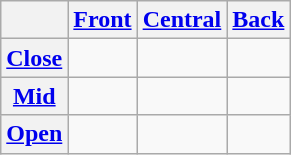<table class="wikitable" style="text-align: center;">
<tr>
<th></th>
<th><a href='#'>Front</a></th>
<th><a href='#'>Central</a></th>
<th><a href='#'>Back</a></th>
</tr>
<tr>
<th><a href='#'>Close</a></th>
<td></td>
<td></td>
<td></td>
</tr>
<tr>
<th><a href='#'>Mid</a></th>
<td></td>
<td></td>
<td></td>
</tr>
<tr>
<th><a href='#'>Open</a></th>
<td></td>
<td></td>
<td></td>
</tr>
</table>
